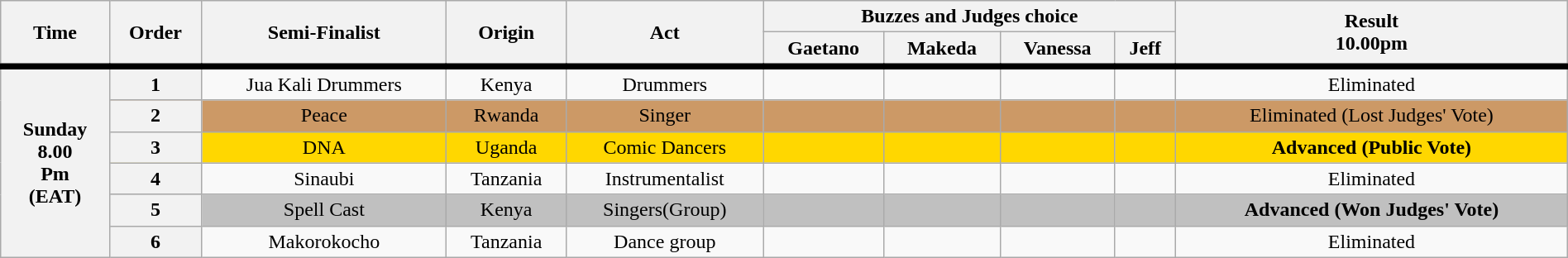<table class="wikitable" style="text-align:center; width:100%;"|>
<tr>
<th rowspan="2">Time</th>
<th rowspan="2"><strong>Order</strong></th>
<th rowspan="2">Semi-Finalist</th>
<th rowspan="2">Origin</th>
<th rowspan="2">Act</th>
<th colspan="4">Buzzes and Judges choice</th>
<th rowspan="2">Result<br>10.00pm</th>
</tr>
<tr>
<th>Gaetano</th>
<th>Makeda</th>
<th>Vanessa</th>
<th scope="col" !>Jeff</th>
</tr>
<tr style="border-top:5px solid black">
<th rowspan="6">Sunday<br>8.00<br>Pm<br>(EAT)</th>
<th>1</th>
<td>Jua Kali Drummers</td>
<td>Kenya</td>
<td>Drummers</td>
<td></td>
<td></td>
<td></td>
<td></td>
<td>Eliminated</td>
</tr>
<tr style="background:#c96">
<th>2</th>
<td>Peace</td>
<td>Rwanda</td>
<td>Singer</td>
<td></td>
<td></td>
<td></td>
<td></td>
<td>Eliminated (Lost Judges' Vote)</td>
</tr>
<tr style="background:gold">
<th>3</th>
<td>DNA</td>
<td>Uganda</td>
<td>Comic Dancers</td>
<td></td>
<td></td>
<td></td>
<td></td>
<td><strong>Advanced (Public Vote)</strong></td>
</tr>
<tr>
<th>4</th>
<td>Sinaubi</td>
<td>Tanzania</td>
<td>Instrumentalist</td>
<td></td>
<td></td>
<td></td>
<td></td>
<td>Eliminated</td>
</tr>
<tr style="background:silver">
<th>5</th>
<td>Spell Cast</td>
<td>Kenya</td>
<td>Singers(Group)</td>
<td></td>
<td></td>
<td></td>
<td></td>
<td><strong>Advanced (Won Judges' Vote)</strong></td>
</tr>
<tr>
<th>6</th>
<td>Makorokocho</td>
<td>Tanzania</td>
<td>Dance group</td>
<td></td>
<td></td>
<td></td>
<td></td>
<td>Eliminated</td>
</tr>
</table>
